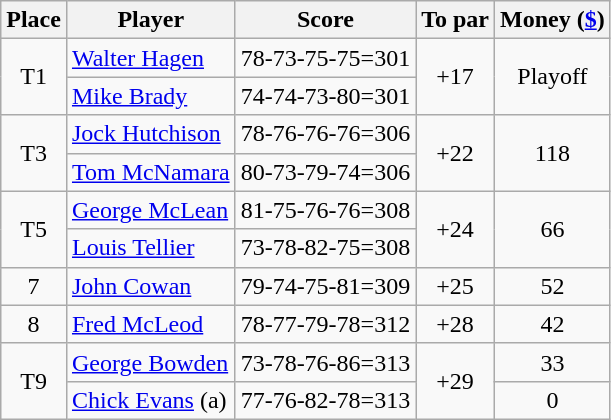<table class=wikitable>
<tr>
<th>Place</th>
<th>Player</th>
<th>Score</th>
<th>To par</th>
<th>Money (<a href='#'>$</a>)</th>
</tr>
<tr>
<td rowspan=2 align=center>T1</td>
<td> <a href='#'>Walter Hagen</a></td>
<td>78-73-75-75=301</td>
<td rowspan=2 align=center>+17</td>
<td rowspan=2 align=center>Playoff</td>
</tr>
<tr>
<td> <a href='#'>Mike Brady</a></td>
<td>74-74-73-80=301</td>
</tr>
<tr>
<td rowspan=2 align=center>T3</td>
<td> <a href='#'>Jock Hutchison</a></td>
<td>78-76-76-76=306</td>
<td rowspan=2 align=center>+22</td>
<td rowspan=2 align=center>118</td>
</tr>
<tr>
<td> <a href='#'>Tom McNamara</a></td>
<td>80-73-79-74=306</td>
</tr>
<tr>
<td rowspan=2 align=center>T5</td>
<td> <a href='#'>George McLean</a></td>
<td>81-75-76-76=308</td>
<td rowspan=2 align=center>+24</td>
<td rowspan=2 align=center>66</td>
</tr>
<tr>
<td> <a href='#'>Louis Tellier</a></td>
<td>73-78-82-75=308</td>
</tr>
<tr>
<td align=center>7</td>
<td> <a href='#'>John Cowan</a></td>
<td>79-74-75-81=309</td>
<td align=center>+25</td>
<td align=center>52</td>
</tr>
<tr>
<td align=center>8</td>
<td> <a href='#'>Fred McLeod</a></td>
<td>78-77-79-78=312</td>
<td align=center>+28</td>
<td align=center>42</td>
</tr>
<tr>
<td rowspan=2 align=center>T9</td>
<td> <a href='#'>George Bowden</a></td>
<td>73-78-76-86=313</td>
<td rowspan=2 align=center>+29</td>
<td align=center>33</td>
</tr>
<tr>
<td> <a href='#'>Chick Evans</a> (a)</td>
<td>77-76-82-78=313</td>
<td align=center>0</td>
</tr>
</table>
